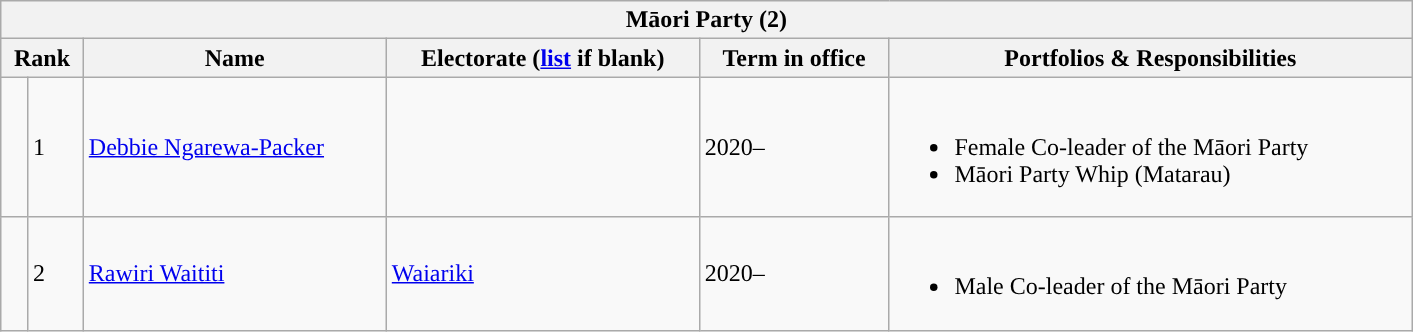<table role="presentation" class="wikitable mw-collapsible mw-collapsed">
<tr>
<th colspan="6" style="width: 700pt; background: ">Māori Party (2)</th>
</tr>
<tr>
<th colspan="2">Rank</th>
<th>Name</th>
<th>Electorate (<a href='#'>list</a> if blank)</th>
<th>Term in office</th>
<th>Portfolios & Responsibilities</th>
</tr>
<tr>
<td></td>
<td>1</td>
<td><a href='#'>Debbie Ngarewa-Packer</a></td>
<td></td>
<td>2020–</td>
<td><br><ul><li>Female Co-leader of the Māori Party</li><li>Māori Party Whip (Matarau)</li></ul></td>
</tr>
<tr>
<td></td>
<td>2</td>
<td><a href='#'>Rawiri Waititi</a></td>
<td><a href='#'>Waiariki</a></td>
<td>2020–</td>
<td><br><ul><li>Male Co-leader of the Māori Party</li></ul></td>
</tr>
</table>
